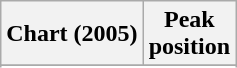<table class="wikitable sortable plainrowheaders" style="text-align:center">
<tr>
<th scope="col">Chart (2005)</th>
<th scope="col">Peak<br>position</th>
</tr>
<tr>
</tr>
<tr>
</tr>
<tr>
</tr>
</table>
